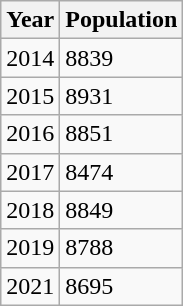<table class="wikitable">
<tr>
<th>Year</th>
<th>Population</th>
</tr>
<tr>
<td>2014</td>
<td>8839</td>
</tr>
<tr>
<td>2015</td>
<td>8931</td>
</tr>
<tr>
<td>2016</td>
<td>8851</td>
</tr>
<tr>
<td>2017</td>
<td>8474</td>
</tr>
<tr>
<td>2018</td>
<td>8849</td>
</tr>
<tr>
<td>2019</td>
<td>8788</td>
</tr>
<tr>
<td>2021</td>
<td>8695</td>
</tr>
</table>
